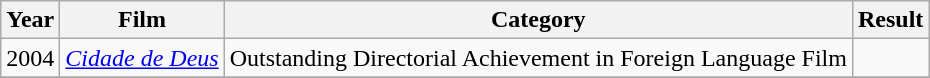<table class="wikitable">
<tr>
<th>Year</th>
<th>Film</th>
<th>Category</th>
<th>Result</th>
</tr>
<tr>
<td>2004</td>
<td><em><a href='#'>Cidade de Deus</a></em></td>
<td>Outstanding Directorial Achievement in Foreign Language Film</td>
<td></td>
</tr>
<tr>
</tr>
</table>
